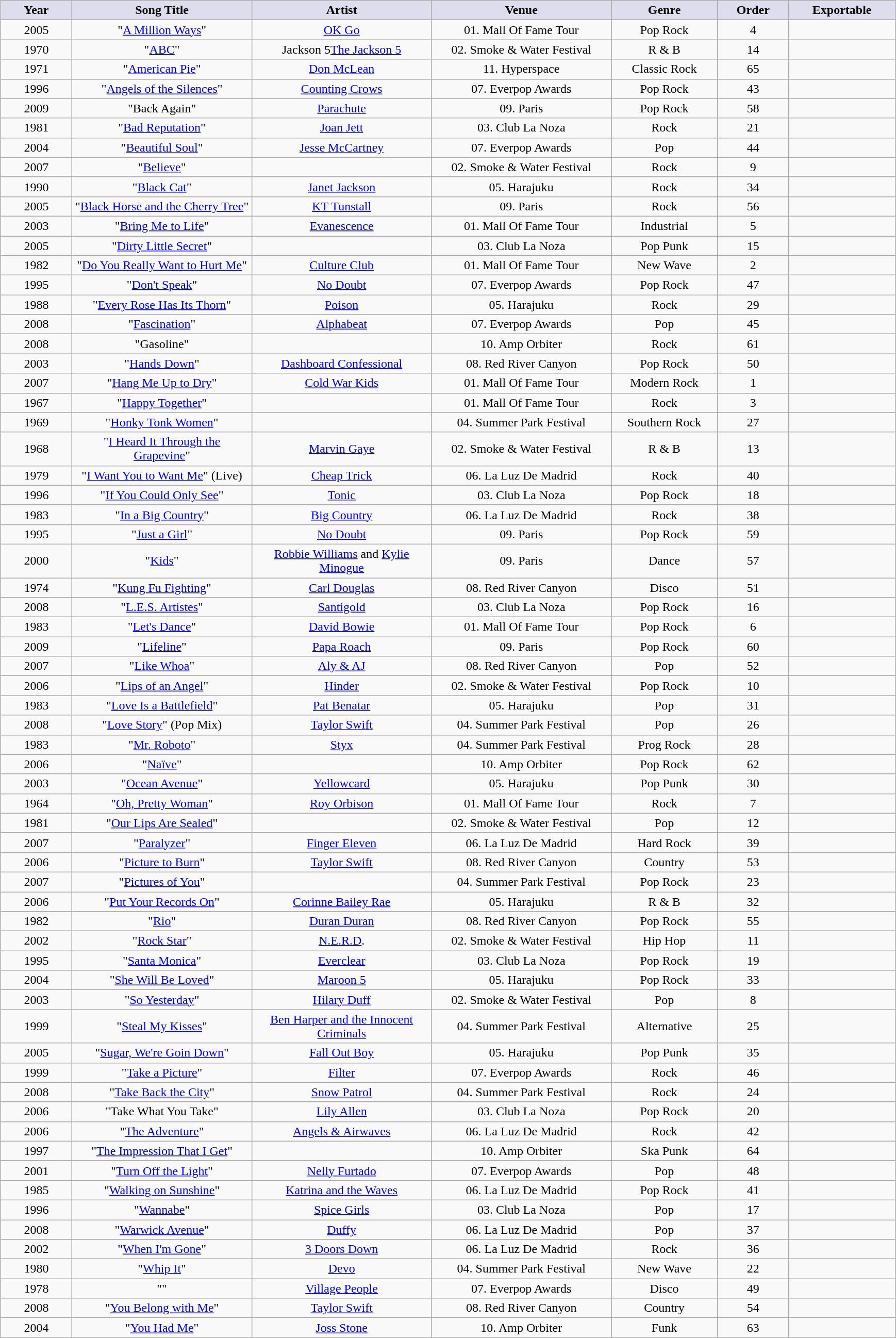<table class="wikitable sortable" style="text-align:center; margin: 5px;">
<tr>
<th style="background:#ddddee;" width=85>Year</th>
<th style="background:#ddddee;" width=225>Song Title</th>
<th style="background:#ddddee;" width=225>Artist</th>
<th style="background:#ddddee;" width=225>Venue</th>
<th style="background:#ddddee;" width=130>Genre</th>
<th style="background:#ddddee;" width=85>Order</th>
<th style="background:#ddddee;" width=130>Exportable</th>
</tr>
<tr>
<td>2005</td>
<td>"<a href='#'>A Million Ways</a>"</td>
<td><a href='#'>OK Go</a></td>
<td>01. Mall Of Fame Tour</td>
<td>Pop Rock</td>
<td>4</td>
<td></td>
</tr>
<tr>
<td>1970</td>
<td>"<a href='#'>ABC</a>"</td>
<td><span>Jackson 5</span><a href='#'>The Jackson 5</a></td>
<td>02. Smoke & Water Festival</td>
<td>R & B</td>
<td>14</td>
<td></td>
</tr>
<tr>
<td>1971</td>
<td>"<a href='#'>American Pie</a>"</td>
<td><a href='#'>Don McLean</a></td>
<td>11. Hyperspace</td>
<td>Classic Rock</td>
<td>65</td>
<td></td>
</tr>
<tr>
<td>1996</td>
<td>"<a href='#'>Angels of the Silences</a>"</td>
<td><a href='#'>Counting Crows</a></td>
<td>07. Everpop Awards</td>
<td>Pop Rock</td>
<td>43</td>
<td></td>
</tr>
<tr>
<td>2009</td>
<td>"Back Again"</td>
<td><a href='#'>Parachute</a></td>
<td>09. Paris</td>
<td>Pop Rock</td>
<td>58</td>
<td></td>
</tr>
<tr>
<td>1981</td>
<td>"<a href='#'>Bad Reputation</a>"</td>
<td><a href='#'>Joan Jett</a></td>
<td>03. Club La Noza</td>
<td>Rock</td>
<td>21</td>
<td></td>
</tr>
<tr>
<td>2004</td>
<td>"<a href='#'>Beautiful Soul</a>"</td>
<td><a href='#'>Jesse McCartney</a></td>
<td>07. Everpop Awards</td>
<td>Pop</td>
<td>44</td>
<td></td>
</tr>
<tr>
<td>2007</td>
<td>"<a href='#'>Believe</a>"</td>
<td></td>
<td>02. Smoke & Water Festival</td>
<td>Rock</td>
<td>9</td>
<td></td>
</tr>
<tr>
<td>1990</td>
<td>"<a href='#'>Black Cat</a>"</td>
<td><a href='#'>Janet Jackson</a></td>
<td>05. Harajuku</td>
<td>Rock</td>
<td>34</td>
<td></td>
</tr>
<tr>
<td>2005</td>
<td>"<a href='#'>Black Horse and the Cherry Tree</a>"</td>
<td><a href='#'>KT Tunstall</a></td>
<td>09. Paris</td>
<td>Rock</td>
<td>56</td>
<td></td>
</tr>
<tr>
<td>2003</td>
<td>"<a href='#'>Bring Me to Life</a>"</td>
<td><a href='#'>Evanescence</a></td>
<td>01. Mall Of Fame Tour</td>
<td>Industrial</td>
<td>5</td>
<td></td>
</tr>
<tr>
<td>2005</td>
<td>"<a href='#'>Dirty Little Secret</a>"</td>
<td></td>
<td>03. Club La Noza</td>
<td>Pop Punk</td>
<td>15</td>
<td></td>
</tr>
<tr>
<td>1982</td>
<td>"<a href='#'>Do You Really Want to Hurt Me</a>"</td>
<td><a href='#'>Culture Club</a></td>
<td>01. Mall Of Fame Tour</td>
<td>New Wave</td>
<td>2</td>
<td></td>
</tr>
<tr>
<td>1995</td>
<td>"<a href='#'>Don't Speak</a>"</td>
<td><a href='#'>No Doubt</a></td>
<td>07. Everpop Awards</td>
<td>Pop Rock</td>
<td>47</td>
<td></td>
</tr>
<tr>
<td>1988</td>
<td>"<a href='#'>Every Rose Has Its Thorn</a>"</td>
<td><a href='#'>Poison</a></td>
<td>05. Harajuku</td>
<td>Rock</td>
<td>29</td>
<td></td>
</tr>
<tr>
<td>2008</td>
<td>"<a href='#'>Fascination</a>"</td>
<td><a href='#'>Alphabeat</a></td>
<td>07. Everpop Awards</td>
<td>Pop</td>
<td>45</td>
<td></td>
</tr>
<tr>
<td>2008</td>
<td>"Gasoline"</td>
<td></td>
<td>10. Amp Orbiter</td>
<td>Rock</td>
<td>61</td>
<td></td>
</tr>
<tr>
<td>2003</td>
<td>"<a href='#'>Hands Down</a>"</td>
<td><a href='#'>Dashboard Confessional</a></td>
<td>08. Red River Canyon</td>
<td>Pop Rock</td>
<td>50</td>
<td></td>
</tr>
<tr>
<td>2007</td>
<td>"<a href='#'>Hang Me Up to Dry</a>"</td>
<td><a href='#'>Cold War Kids</a></td>
<td>01. Mall Of Fame Tour</td>
<td>Modern Rock</td>
<td>1</td>
<td></td>
</tr>
<tr>
<td>1967</td>
<td>"<a href='#'>Happy Together</a>"</td>
<td></td>
<td>01. Mall Of Fame Tour</td>
<td>Rock</td>
<td>3</td>
<td></td>
</tr>
<tr>
<td>1969</td>
<td>"<a href='#'>Honky Tonk Women</a>"</td>
<td></td>
<td>04. Summer Park Festival</td>
<td>Southern Rock</td>
<td>27</td>
<td></td>
</tr>
<tr>
<td>1968</td>
<td>"<a href='#'>I Heard It Through the Grapevine</a>"</td>
<td><a href='#'>Marvin Gaye</a></td>
<td>02. Smoke & Water Festival</td>
<td>R & B</td>
<td>13</td>
<td></td>
</tr>
<tr>
<td>1979</td>
<td>"<a href='#'>I Want You to Want Me</a>" (Live)</td>
<td><a href='#'>Cheap Trick</a></td>
<td>06. La Luz De Madrid</td>
<td>Rock</td>
<td>40</td>
<td></td>
</tr>
<tr>
<td>1996</td>
<td>"<a href='#'>If You Could Only See</a>"</td>
<td><a href='#'>Tonic</a></td>
<td>03. Club La Noza</td>
<td>Pop Rock</td>
<td>18</td>
<td></td>
</tr>
<tr>
<td>1983</td>
<td>"<a href='#'>In a Big Country</a>"</td>
<td><a href='#'>Big Country</a></td>
<td>06. La Luz De Madrid</td>
<td>Rock</td>
<td>38</td>
<td></td>
</tr>
<tr>
<td>1995</td>
<td>"<a href='#'>Just a Girl</a>"</td>
<td><a href='#'>No Doubt</a></td>
<td>09. Paris</td>
<td>Pop Rock</td>
<td>59</td>
<td></td>
</tr>
<tr>
<td>2000</td>
<td>"<a href='#'>Kids</a>"</td>
<td><a href='#'>Robbie Williams</a> and <a href='#'>Kylie Minogue</a></td>
<td>09. Paris</td>
<td>Dance</td>
<td>57</td>
<td></td>
</tr>
<tr>
<td>1974</td>
<td>"<a href='#'>Kung Fu Fighting</a>"</td>
<td><a href='#'>Carl Douglas</a></td>
<td>08. Red River Canyon</td>
<td>Disco</td>
<td>51</td>
<td></td>
</tr>
<tr>
<td>2008</td>
<td>"<a href='#'>L.E.S. Artistes</a>"</td>
<td><a href='#'>Santigold</a></td>
<td>03. Club La Noza</td>
<td>Pop Rock</td>
<td>16</td>
<td></td>
</tr>
<tr>
<td>1983</td>
<td>"<a href='#'>Let's Dance</a>"</td>
<td><a href='#'>David Bowie</a></td>
<td>01. Mall Of Fame Tour</td>
<td>Pop Rock</td>
<td>6</td>
<td></td>
</tr>
<tr>
<td>2009</td>
<td>"<a href='#'>Lifeline</a>"</td>
<td><a href='#'>Papa Roach</a></td>
<td>09. Paris</td>
<td>Pop Rock</td>
<td>60</td>
<td></td>
</tr>
<tr>
<td>2007</td>
<td>"<a href='#'>Like Whoa</a>"</td>
<td><a href='#'>Aly & AJ</a></td>
<td>08. Red River Canyon</td>
<td>Pop</td>
<td>52</td>
<td></td>
</tr>
<tr>
<td>2006</td>
<td>"<a href='#'>Lips of an Angel</a>"</td>
<td><a href='#'>Hinder</a></td>
<td>02. Smoke & Water Festival</td>
<td>Pop Rock</td>
<td>10</td>
<td></td>
</tr>
<tr>
<td>1983</td>
<td>"<a href='#'>Love Is a Battlefield</a>"</td>
<td><a href='#'>Pat Benatar</a></td>
<td>05. Harajuku</td>
<td>Pop</td>
<td>31</td>
<td></td>
</tr>
<tr>
<td>2008</td>
<td>"<a href='#'>Love Story</a>" (Pop Mix)</td>
<td><a href='#'>Taylor Swift</a></td>
<td>04. Summer Park Festival</td>
<td>Pop</td>
<td>26</td>
<td></td>
</tr>
<tr>
<td>1983</td>
<td>"<a href='#'>Mr. Roboto</a>"</td>
<td><a href='#'>Styx</a></td>
<td>04. Summer Park Festival</td>
<td>Prog Rock</td>
<td>28</td>
<td></td>
</tr>
<tr>
<td>2006</td>
<td>"<a href='#'>Naïve</a>"</td>
<td></td>
<td>10. Amp Orbiter</td>
<td>Pop Rock</td>
<td>62</td>
<td></td>
</tr>
<tr>
<td>2003</td>
<td>"<a href='#'>Ocean Avenue</a>"</td>
<td><a href='#'>Yellowcard</a></td>
<td>05. Harajuku</td>
<td>Pop Punk</td>
<td>30</td>
<td></td>
</tr>
<tr>
<td>1964</td>
<td>"<a href='#'>Oh, Pretty Woman</a>"</td>
<td><a href='#'>Roy Orbison</a></td>
<td>01. Mall Of Fame Tour</td>
<td>Rock</td>
<td>7</td>
<td></td>
</tr>
<tr>
<td>1981</td>
<td>"<a href='#'>Our Lips Are Sealed</a>"</td>
<td></td>
<td>02. Smoke & Water Festival</td>
<td>Pop</td>
<td>12</td>
<td></td>
</tr>
<tr>
<td>2007</td>
<td>"<a href='#'>Paralyzer</a>"</td>
<td><a href='#'>Finger Eleven</a></td>
<td>06. La Luz De Madrid</td>
<td>Hard Rock</td>
<td>39</td>
<td></td>
</tr>
<tr>
<td>2006</td>
<td>"<a href='#'>Picture to Burn</a>"</td>
<td><a href='#'>Taylor Swift</a></td>
<td>08. Red River Canyon</td>
<td>Country</td>
<td>53</td>
<td></td>
</tr>
<tr>
<td>2007</td>
<td>"<a href='#'>Pictures of You</a>"</td>
<td></td>
<td>04. Summer Park Festival</td>
<td>Pop Rock</td>
<td>23</td>
<td></td>
</tr>
<tr>
<td>2006</td>
<td>"<a href='#'>Put Your Records On</a>"</td>
<td><a href='#'>Corinne Bailey Rae</a></td>
<td>05. Harajuku</td>
<td>R & B</td>
<td>32</td>
<td></td>
</tr>
<tr>
<td>1982</td>
<td>"<a href='#'>Rio</a>"</td>
<td><a href='#'>Duran Duran</a></td>
<td>08. Red River Canyon</td>
<td>Pop Rock</td>
<td>55</td>
<td></td>
</tr>
<tr>
<td>2002</td>
<td>"<a href='#'>Rock Star</a>"</td>
<td><a href='#'>N.E.R.D</a>.</td>
<td>02. Smoke & Water Festival</td>
<td>Hip Hop</td>
<td>11</td>
<td></td>
</tr>
<tr>
<td>1995</td>
<td>"<a href='#'>Santa Monica</a>"</td>
<td><a href='#'>Everclear</a></td>
<td>03. Club La Noza</td>
<td>Pop Rock</td>
<td>19</td>
<td></td>
</tr>
<tr>
<td>2004</td>
<td>"<a href='#'>She Will Be Loved</a>"</td>
<td><a href='#'>Maroon 5</a></td>
<td>05. Harajuku</td>
<td>Pop Rock</td>
<td>33</td>
<td></td>
</tr>
<tr>
<td>2003</td>
<td>"<a href='#'>So Yesterday</a>"</td>
<td><a href='#'>Hilary Duff</a></td>
<td>02. Smoke & Water Festival</td>
<td>Pop</td>
<td>8</td>
<td></td>
</tr>
<tr>
<td>1999</td>
<td>"<a href='#'>Steal My Kisses</a>"</td>
<td><a href='#'>Ben Harper and the Innocent Criminals</a></td>
<td>04. Summer Park Festival</td>
<td>Alternative</td>
<td>25</td>
<td></td>
</tr>
<tr>
<td>2005</td>
<td>"<a href='#'>Sugar, We're Goin Down</a>"</td>
<td><a href='#'>Fall Out Boy</a></td>
<td>05. Harajuku</td>
<td>Pop Punk</td>
<td>35</td>
<td></td>
</tr>
<tr>
<td>1999</td>
<td>"<a href='#'>Take a Picture</a>"</td>
<td><a href='#'>Filter</a></td>
<td>07. Everpop Awards</td>
<td>Rock</td>
<td>46</td>
<td></td>
</tr>
<tr>
<td>2008</td>
<td>"<a href='#'>Take Back the City</a>"</td>
<td><a href='#'>Snow Patrol</a></td>
<td>04. Summer Park Festival</td>
<td>Rock</td>
<td>24</td>
<td></td>
</tr>
<tr>
<td>2006</td>
<td>"Take What You Take"</td>
<td><a href='#'>Lily Allen</a></td>
<td>03. Club La Noza</td>
<td>Pop Rock</td>
<td>20</td>
<td></td>
</tr>
<tr>
<td>2006</td>
<td>"<a href='#'>The Adventure</a>"</td>
<td><a href='#'>Angels & Airwaves</a></td>
<td>06. La Luz De Madrid</td>
<td>Rock</td>
<td>42</td>
<td></td>
</tr>
<tr>
<td>1997</td>
<td>"<a href='#'>The Impression That I Get</a>"</td>
<td></td>
<td>10. Amp Orbiter</td>
<td>Ska Punk</td>
<td>64</td>
<td></td>
</tr>
<tr>
<td>2001</td>
<td>"<a href='#'>Turn Off the Light</a>"</td>
<td><a href='#'>Nelly Furtado</a></td>
<td>07. Everpop Awards</td>
<td>Pop</td>
<td>48</td>
<td></td>
</tr>
<tr>
<td>1985</td>
<td>"<a href='#'>Walking on Sunshine</a>"</td>
<td><a href='#'>Katrina and the Waves</a></td>
<td>06. La Luz De Madrid</td>
<td>Pop Rock</td>
<td>41</td>
<td></td>
</tr>
<tr>
<td>1996</td>
<td>"<a href='#'>Wannabe</a>"</td>
<td><a href='#'>Spice Girls</a></td>
<td>03. Club La Noza</td>
<td>Pop</td>
<td>17</td>
<td></td>
</tr>
<tr>
<td>2008</td>
<td>"<a href='#'>Warwick Avenue</a>"</td>
<td><a href='#'>Duffy</a></td>
<td>06. La Luz De Madrid</td>
<td>Pop</td>
<td>37</td>
<td></td>
</tr>
<tr>
<td>2002</td>
<td>"<a href='#'>When I'm Gone</a>"</td>
<td><a href='#'>3 Doors Down</a></td>
<td>06. La Luz De Madrid</td>
<td>Rock</td>
<td>36</td>
<td></td>
</tr>
<tr>
<td>1980</td>
<td>"<a href='#'>Whip It</a>"</td>
<td><a href='#'>Devo</a></td>
<td>04. Summer Park Festival</td>
<td>New Wave</td>
<td>22</td>
<td></td>
</tr>
<tr>
<td>1978</td>
<td>""</td>
<td><a href='#'>Village People</a></td>
<td>07. Everpop Awards</td>
<td>Disco</td>
<td>49</td>
<td></td>
</tr>
<tr>
<td>2008</td>
<td>"<a href='#'>You Belong with Me</a>"</td>
<td><a href='#'>Taylor Swift</a></td>
<td>08. Red River Canyon</td>
<td>Country</td>
<td>54</td>
<td></td>
</tr>
<tr>
<td>2004</td>
<td>"<a href='#'>You Had Me</a>"</td>
<td><a href='#'>Joss Stone</a></td>
<td>10. Amp Orbiter</td>
<td>Funk</td>
<td>63</td>
<td></td>
</tr>
</table>
